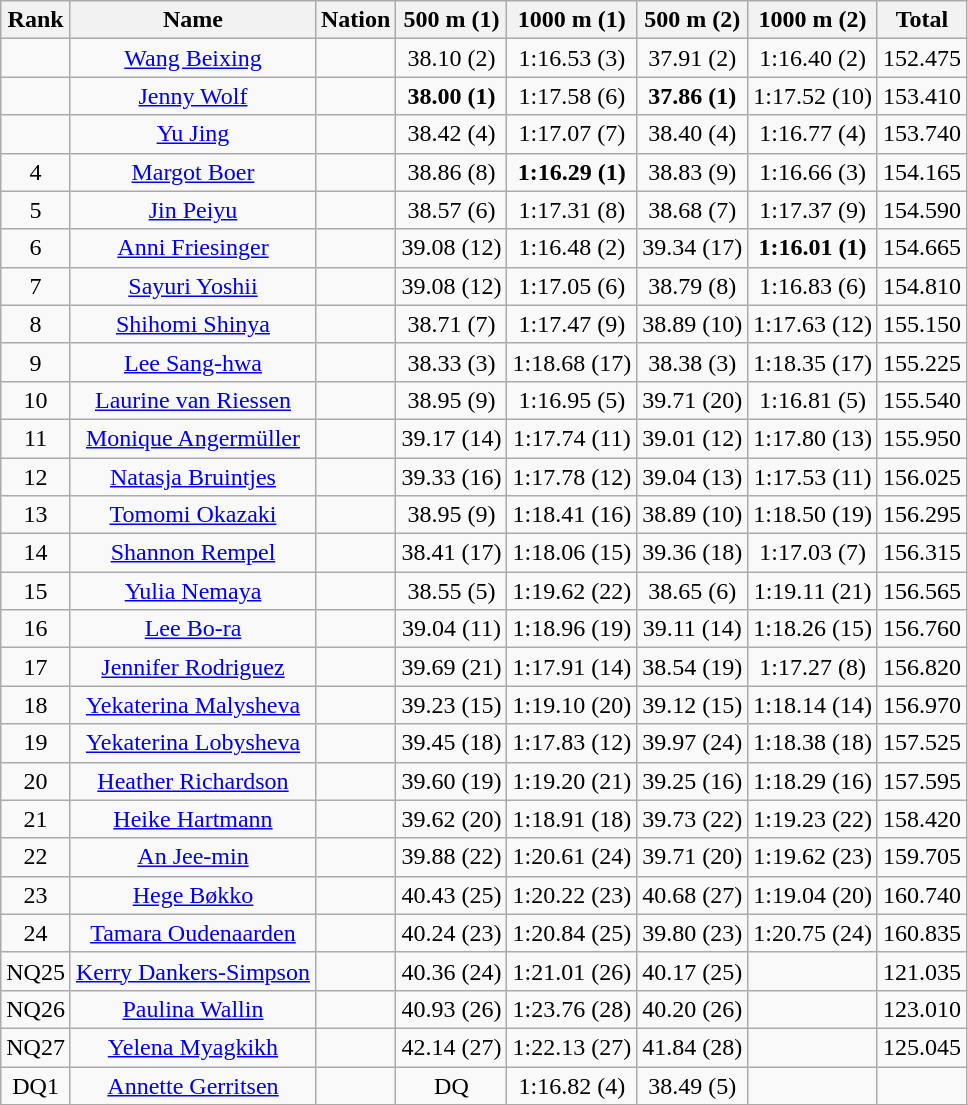<table class="wikitable sortable" style="text-align:center">
<tr>
<th>Rank</th>
<th>Name</th>
<th>Nation</th>
<th>500 m (1)</th>
<th>1000 m (1)</th>
<th>500 m (2)</th>
<th>1000 m (2)</th>
<th>Total</th>
</tr>
<tr>
<td></td>
<td><a href='#'>Wang Beixing</a></td>
<td></td>
<td>38.10 (2)</td>
<td>1:16.53 (3)</td>
<td>37.91 (2)</td>
<td>1:16.40 (2)</td>
<td>152.475</td>
</tr>
<tr>
<td></td>
<td><a href='#'>Jenny Wolf</a></td>
<td></td>
<td><strong>38.00 (1)</strong></td>
<td>1:17.58 (6)</td>
<td><strong>37.86 (1)</strong></td>
<td>1:17.52 (10)</td>
<td>153.410</td>
</tr>
<tr>
<td></td>
<td><a href='#'>Yu Jing</a></td>
<td></td>
<td>38.42 (4)</td>
<td>1:17.07 (7)</td>
<td>38.40 (4)</td>
<td>1:16.77 (4)</td>
<td>153.740</td>
</tr>
<tr>
<td>4</td>
<td><a href='#'>Margot Boer</a></td>
<td></td>
<td>38.86 (8)</td>
<td><strong>1:16.29 (1)</strong></td>
<td>38.83 (9)</td>
<td>1:16.66 (3)</td>
<td>154.165</td>
</tr>
<tr>
<td>5</td>
<td><a href='#'>Jin Peiyu</a></td>
<td></td>
<td>38.57 (6)</td>
<td>1:17.31 (8)</td>
<td>38.68 (7)</td>
<td>1:17.37 (9)</td>
<td>154.590</td>
</tr>
<tr>
<td>6</td>
<td><a href='#'>Anni Friesinger</a></td>
<td></td>
<td>39.08 (12)</td>
<td>1:16.48 (2)</td>
<td>39.34 (17)</td>
<td><strong>1:16.01 (1)</strong></td>
<td>154.665</td>
</tr>
<tr>
<td>7</td>
<td><a href='#'>Sayuri Yoshii</a></td>
<td></td>
<td>39.08 (12)</td>
<td>1:17.05 (6)</td>
<td>38.79 (8)</td>
<td>1:16.83 (6)</td>
<td>154.810</td>
</tr>
<tr>
<td>8</td>
<td><a href='#'>Shihomi Shinya</a></td>
<td></td>
<td>38.71 (7)</td>
<td>1:17.47 (9)</td>
<td>38.89 (10)</td>
<td>1:17.63 (12)</td>
<td>155.150</td>
</tr>
<tr>
<td>9</td>
<td><a href='#'>Lee Sang-hwa</a></td>
<td></td>
<td>38.33 (3)</td>
<td>1:18.68 (17)</td>
<td>38.38 (3)</td>
<td>1:18.35 (17)</td>
<td>155.225</td>
</tr>
<tr>
<td>10</td>
<td><a href='#'>Laurine van Riessen</a></td>
<td></td>
<td>38.95 (9)</td>
<td>1:16.95 (5)</td>
<td>39.71 (20)</td>
<td>1:16.81 (5)</td>
<td>155.540</td>
</tr>
<tr>
<td>11</td>
<td><a href='#'>Monique Angermüller</a></td>
<td></td>
<td>39.17 (14)</td>
<td>1:17.74 (11)</td>
<td>39.01 (12)</td>
<td>1:17.80 (13)</td>
<td>155.950</td>
</tr>
<tr>
<td>12</td>
<td><a href='#'>Natasja Bruintjes</a></td>
<td></td>
<td>39.33 (16)</td>
<td>1:17.78 (12)</td>
<td>39.04 (13)</td>
<td>1:17.53 (11)</td>
<td>156.025</td>
</tr>
<tr>
<td>13</td>
<td><a href='#'>Tomomi Okazaki</a></td>
<td></td>
<td>38.95 (9)</td>
<td>1:18.41 (16)</td>
<td>38.89 (10)</td>
<td>1:18.50 (19)</td>
<td>156.295</td>
</tr>
<tr>
<td>14</td>
<td><a href='#'>Shannon Rempel</a></td>
<td></td>
<td>38.41 (17)</td>
<td>1:18.06 (15)</td>
<td>39.36 (18)</td>
<td>1:17.03 (7)</td>
<td>156.315</td>
</tr>
<tr>
<td>15</td>
<td><a href='#'>Yulia Nemaya</a></td>
<td></td>
<td>38.55 (5)</td>
<td>1:19.62 (22)</td>
<td>38.65 (6)</td>
<td>1:19.11 (21)</td>
<td>156.565</td>
</tr>
<tr>
<td>16</td>
<td><a href='#'>Lee Bo-ra</a></td>
<td></td>
<td>39.04 (11)</td>
<td>1:18.96 (19)</td>
<td>39.11 (14)</td>
<td>1:18.26 (15)</td>
<td>156.760</td>
</tr>
<tr>
<td>17</td>
<td><a href='#'>Jennifer Rodriguez</a></td>
<td></td>
<td>39.69 (21)</td>
<td>1:17.91 (14)</td>
<td>38.54 (19)</td>
<td>1:17.27 (8)</td>
<td>156.820</td>
</tr>
<tr>
<td>18</td>
<td><a href='#'>Yekaterina Malysheva</a></td>
<td></td>
<td>39.23 (15)</td>
<td>1:19.10 (20)</td>
<td>39.12 (15)</td>
<td>1:18.14 (14)</td>
<td>156.970</td>
</tr>
<tr>
<td>19</td>
<td><a href='#'>Yekaterina Lobysheva</a></td>
<td></td>
<td>39.45 (18)</td>
<td>1:17.83 (12)</td>
<td>39.97 (24)</td>
<td>1:18.38  (18)</td>
<td>157.525</td>
</tr>
<tr>
<td>20</td>
<td><a href='#'>Heather Richardson</a></td>
<td></td>
<td>39.60 (19)</td>
<td>1:19.20 (21)</td>
<td>39.25 (16)</td>
<td>1:18.29 (16)</td>
<td>157.595</td>
</tr>
<tr>
<td>21</td>
<td><a href='#'>Heike Hartmann</a></td>
<td></td>
<td>39.62 (20)</td>
<td>1:18.91 (18)</td>
<td>39.73 (22)</td>
<td>1:19.23 (22)</td>
<td>158.420</td>
</tr>
<tr>
<td>22</td>
<td><a href='#'>An Jee-min</a></td>
<td></td>
<td>39.88 (22)</td>
<td>1:20.61 (24)</td>
<td>39.71 (20)</td>
<td>1:19.62 (23)</td>
<td>159.705</td>
</tr>
<tr>
<td>23</td>
<td><a href='#'>Hege Bøkko</a></td>
<td></td>
<td>40.43 (25)</td>
<td>1:20.22 (23)</td>
<td>40.68 (27)</td>
<td>1:19.04 (20)</td>
<td>160.740</td>
</tr>
<tr>
<td>24</td>
<td><a href='#'>Tamara Oudenaarden</a></td>
<td></td>
<td>40.24 (23)</td>
<td>1:20.84 (25)</td>
<td>39.80 (23)</td>
<td>1:20.75 (24)</td>
<td>160.835</td>
</tr>
<tr>
<td>NQ25</td>
<td><a href='#'>Kerry Dankers-Simpson</a></td>
<td></td>
<td>40.36 (24)</td>
<td>1:21.01 (26)</td>
<td>40.17 (25)</td>
<td></td>
<td>121.035</td>
</tr>
<tr>
<td>NQ26</td>
<td><a href='#'>Paulina Wallin</a></td>
<td></td>
<td>40.93 (26)</td>
<td>1:23.76 (28)</td>
<td>40.20 (26)</td>
<td></td>
<td>123.010</td>
</tr>
<tr>
<td>NQ27</td>
<td><a href='#'>Yelena Myagkikh</a></td>
<td></td>
<td>42.14 (27)</td>
<td>1:22.13 (27)</td>
<td>41.84  (28)</td>
<td></td>
<td>125.045</td>
</tr>
<tr>
<td>DQ1</td>
<td><a href='#'>Annette Gerritsen</a></td>
<td></td>
<td>DQ</td>
<td>1:16.82 (4)</td>
<td>38.49 (5)</td>
<td></td>
<td></td>
</tr>
<tr>
</tr>
</table>
